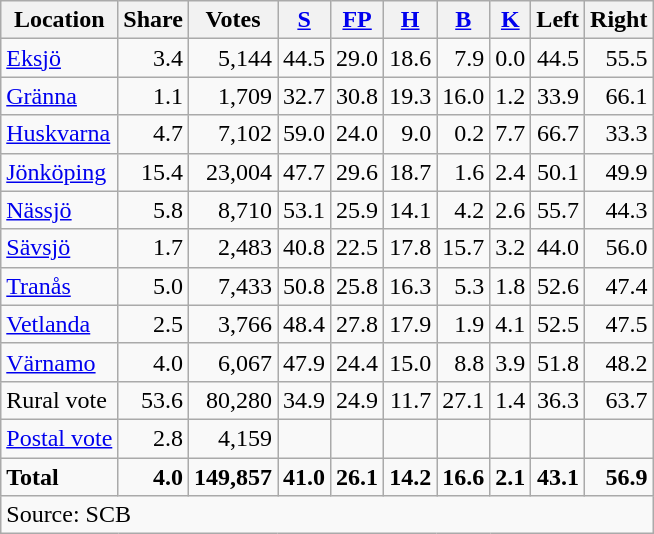<table class="wikitable sortable" style=text-align:right>
<tr>
<th>Location</th>
<th>Share</th>
<th>Votes</th>
<th><a href='#'>S</a></th>
<th><a href='#'>FP</a></th>
<th><a href='#'>H</a></th>
<th><a href='#'>B</a></th>
<th><a href='#'>K</a></th>
<th>Left</th>
<th>Right</th>
</tr>
<tr>
<td align=left><a href='#'>Eksjö</a></td>
<td>3.4</td>
<td>5,144</td>
<td>44.5</td>
<td>29.0</td>
<td>18.6</td>
<td>7.9</td>
<td>0.0</td>
<td>44.5</td>
<td>55.5</td>
</tr>
<tr>
<td align=left><a href='#'>Gränna</a></td>
<td>1.1</td>
<td>1,709</td>
<td>32.7</td>
<td>30.8</td>
<td>19.3</td>
<td>16.0</td>
<td>1.2</td>
<td>33.9</td>
<td>66.1</td>
</tr>
<tr>
<td align=left><a href='#'>Huskvarna</a></td>
<td>4.7</td>
<td>7,102</td>
<td>59.0</td>
<td>24.0</td>
<td>9.0</td>
<td>0.2</td>
<td>7.7</td>
<td>66.7</td>
<td>33.3</td>
</tr>
<tr>
<td align=left><a href='#'>Jönköping</a></td>
<td>15.4</td>
<td>23,004</td>
<td>47.7</td>
<td>29.6</td>
<td>18.7</td>
<td>1.6</td>
<td>2.4</td>
<td>50.1</td>
<td>49.9</td>
</tr>
<tr>
<td align=left><a href='#'>Nässjö</a></td>
<td>5.8</td>
<td>8,710</td>
<td>53.1</td>
<td>25.9</td>
<td>14.1</td>
<td>4.2</td>
<td>2.6</td>
<td>55.7</td>
<td>44.3</td>
</tr>
<tr>
<td align=left><a href='#'>Sävsjö</a></td>
<td>1.7</td>
<td>2,483</td>
<td>40.8</td>
<td>22.5</td>
<td>17.8</td>
<td>15.7</td>
<td>3.2</td>
<td>44.0</td>
<td>56.0</td>
</tr>
<tr>
<td align=left><a href='#'>Tranås</a></td>
<td>5.0</td>
<td>7,433</td>
<td>50.8</td>
<td>25.8</td>
<td>16.3</td>
<td>5.3</td>
<td>1.8</td>
<td>52.6</td>
<td>47.4</td>
</tr>
<tr>
<td align=left><a href='#'>Vetlanda</a></td>
<td>2.5</td>
<td>3,766</td>
<td>48.4</td>
<td>27.8</td>
<td>17.9</td>
<td>1.9</td>
<td>4.1</td>
<td>52.5</td>
<td>47.5</td>
</tr>
<tr>
<td align=left><a href='#'>Värnamo</a></td>
<td>4.0</td>
<td>6,067</td>
<td>47.9</td>
<td>24.4</td>
<td>15.0</td>
<td>8.8</td>
<td>3.9</td>
<td>51.8</td>
<td>48.2</td>
</tr>
<tr>
<td align=left>Rural vote</td>
<td>53.6</td>
<td>80,280</td>
<td>34.9</td>
<td>24.9</td>
<td>11.7</td>
<td>27.1</td>
<td>1.4</td>
<td>36.3</td>
<td>63.7</td>
</tr>
<tr>
<td align=left><a href='#'>Postal vote</a></td>
<td>2.8</td>
<td>4,159</td>
<td></td>
<td></td>
<td></td>
<td></td>
<td></td>
<td></td>
<td></td>
</tr>
<tr>
<td align=left><strong>Total</strong></td>
<td><strong>4.0</strong></td>
<td><strong>149,857</strong></td>
<td><strong>41.0</strong></td>
<td><strong>26.1</strong></td>
<td><strong>14.2</strong></td>
<td><strong>16.6</strong></td>
<td><strong>2.1</strong></td>
<td><strong>43.1</strong></td>
<td><strong>56.9</strong></td>
</tr>
<tr>
<td align=left colspan=10>Source: SCB </td>
</tr>
</table>
